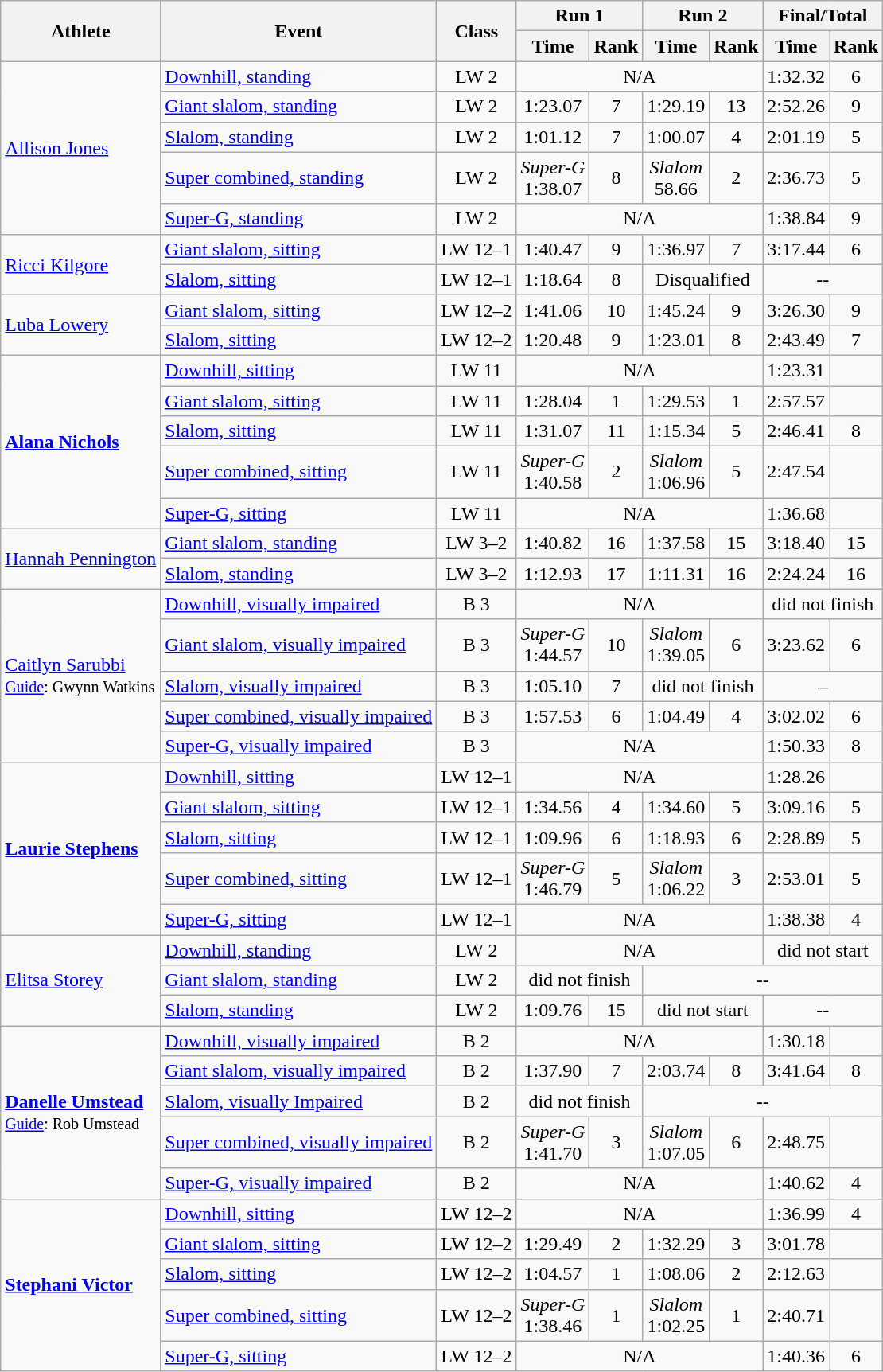<table class="wikitable" style="font-size:100%">
<tr>
<th rowspan="2">Athlete</th>
<th rowspan="2">Event</th>
<th rowspan="2">Class</th>
<th colspan="2">Run 1</th>
<th colspan="2">Run 2</th>
<th colspan="2">Final/Total</th>
</tr>
<tr>
<th>Time</th>
<th>Rank</th>
<th>Time</th>
<th>Rank</th>
<th>Time</th>
<th>Rank</th>
</tr>
<tr>
<td rowspan=5><a href='#'>Allison Jones</a></td>
<td><a href='#'>Downhill, standing</a></td>
<td align="center">LW 2</td>
<td align="center" colspan="4">N/A</td>
<td align="center">1:32.32</td>
<td align="center">6</td>
</tr>
<tr>
<td><a href='#'>Giant slalom, standing</a></td>
<td align="center">LW 2</td>
<td align="center">1:23.07</td>
<td align="center">7</td>
<td align="center">1:29.19</td>
<td align="center">13</td>
<td align="center">2:52.26</td>
<td align="center">9</td>
</tr>
<tr>
<td><a href='#'>Slalom, standing</a></td>
<td align="center">LW 2</td>
<td align="center">1:01.12</td>
<td align="center">7</td>
<td align="center">1:00.07</td>
<td align="center">4</td>
<td align="center">2:01.19</td>
<td align="center">5</td>
</tr>
<tr>
<td><a href='#'>Super combined, standing</a></td>
<td align="center">LW 2</td>
<td align="center"><em>Super-G</em><br> 1:38.07</td>
<td align="center">8</td>
<td align="center"><em>Slalom</em><br> 58.66</td>
<td align="center">2</td>
<td align="center">2:36.73</td>
<td align="center">5</td>
</tr>
<tr>
<td><a href='#'>Super-G, standing</a></td>
<td align="center">LW 2</td>
<td align="center" colspan="4">N/A</td>
<td align="center">1:38.84</td>
<td align="center">9</td>
</tr>
<tr>
<td rowspan=2><a href='#'>Ricci Kilgore</a></td>
<td><a href='#'>Giant slalom, sitting</a></td>
<td align="center">LW 12–1</td>
<td align="center">1:40.47</td>
<td align="center">9</td>
<td align="center">1:36.97</td>
<td align="center">7</td>
<td align="center">3:17.44</td>
<td align="center">6</td>
</tr>
<tr>
<td><a href='#'>Slalom, sitting</a></td>
<td align="center">LW 12–1</td>
<td align="center">1:18.64</td>
<td align="center">8</td>
<td align="center" colspan="2">Disqualified</td>
<td align="center" colspan="2">--</td>
</tr>
<tr>
<td rowspan=2><a href='#'>Luba Lowery</a></td>
<td><a href='#'>Giant slalom, sitting</a></td>
<td align="center">LW 12–2</td>
<td align="center">1:41.06</td>
<td align="center">10</td>
<td align="center">1:45.24</td>
<td align="center">9</td>
<td align="center">3:26.30</td>
<td align="center">9</td>
</tr>
<tr>
<td><a href='#'>Slalom, sitting</a></td>
<td align="center">LW 12–2</td>
<td align="center">1:20.48</td>
<td align="center">9</td>
<td align="center">1:23.01</td>
<td align="center">8</td>
<td align="center">2:43.49</td>
<td align="center">7</td>
</tr>
<tr>
<td rowspan=5><strong><a href='#'>Alana Nichols</a></strong></td>
<td><a href='#'>Downhill, sitting</a></td>
<td align="center">LW 11</td>
<td align="center" colspan="4">N/A</td>
<td align="center">1:23.31</td>
<td align="center"></td>
</tr>
<tr>
<td><a href='#'>Giant slalom, sitting</a></td>
<td align="center">LW 11</td>
<td align="center">1:28.04</td>
<td align="center">1</td>
<td align="center">1:29.53</td>
<td align="center">1</td>
<td align="center">2:57.57</td>
<td align="center"></td>
</tr>
<tr>
<td><a href='#'>Slalom, sitting</a></td>
<td align="center">LW 11</td>
<td align="center">1:31.07</td>
<td align="center">11</td>
<td align="center">1:15.34</td>
<td align="center">5</td>
<td align="center">2:46.41</td>
<td align="center">8</td>
</tr>
<tr>
<td><a href='#'>Super combined, sitting</a></td>
<td align="center">LW 11</td>
<td align="center"><em>Super-G</em><br> 1:40.58</td>
<td align="center">2</td>
<td align="center"><em>Slalom</em><br> 1:06.96</td>
<td align="center">5</td>
<td align="center">2:47.54</td>
<td align="center"></td>
</tr>
<tr>
<td><a href='#'>Super-G, sitting</a></td>
<td align="center">LW 11</td>
<td align="center" colspan="4">N/A</td>
<td align="center">1:36.68</td>
<td align="center"></td>
</tr>
<tr>
<td rowspan=2><a href='#'>Hannah Pennington</a></td>
<td><a href='#'>Giant slalom, standing</a></td>
<td align="center">LW 3–2</td>
<td align="center">1:40.82</td>
<td align="center">16</td>
<td align="center">1:37.58</td>
<td align="center">15</td>
<td align="center">3:18.40</td>
<td align="center">15</td>
</tr>
<tr>
<td><a href='#'>Slalom, standing</a></td>
<td align="center">LW 3–2</td>
<td align="center">1:12.93</td>
<td align="center">17</td>
<td align="center">1:11.31</td>
<td align="center">16</td>
<td align="center">2:24.24</td>
<td align="center">16</td>
</tr>
<tr>
<td rowspan=5><a href='#'>Caitlyn Sarubbi</a><br><small><a href='#'>Guide</a>: Gwynn Watkins</small></td>
<td><a href='#'>Downhill, visually impaired</a></td>
<td align="center">B 3</td>
<td align="center" colspan="4">N/A</td>
<td align="center" colspan="2">did not finish</td>
</tr>
<tr>
<td><a href='#'>Giant slalom, visually impaired</a></td>
<td align="center">B 3</td>
<td align="center"><em>Super-G</em><br> 1:44.57</td>
<td align="center">10</td>
<td align="center"><em>Slalom</em><br> 1:39.05</td>
<td align="center">6</td>
<td align="center">3:23.62</td>
<td align="center">6</td>
</tr>
<tr>
<td><a href='#'>Slalom, visually impaired</a></td>
<td align="center">B 3</td>
<td align="center">1:05.10</td>
<td align="center">7</td>
<td align="center" colspan="2">did not finish</td>
<td align="center" colspan="2">–</td>
</tr>
<tr>
<td><a href='#'>Super combined, visually impaired</a></td>
<td align="center">B 3</td>
<td align="center">1:57.53</td>
<td align="center">6</td>
<td align="center">1:04.49</td>
<td align="center">4</td>
<td align="center">3:02.02</td>
<td align="center">6</td>
</tr>
<tr>
<td><a href='#'>Super-G, visually impaired</a></td>
<td align="center">B 3</td>
<td align="center" colspan="4">N/A</td>
<td align="center">1:50.33</td>
<td align="center">8</td>
</tr>
<tr>
<td rowspan=5><strong><a href='#'>Laurie Stephens</a></strong></td>
<td><a href='#'>Downhill, sitting</a></td>
<td align="center">LW 12–1</td>
<td align="center" colspan="4">N/A</td>
<td align="center">1:28.26</td>
<td align="center"></td>
</tr>
<tr>
<td><a href='#'>Giant slalom, sitting</a></td>
<td align="center">LW 12–1</td>
<td align="center">1:34.56</td>
<td align="center">4</td>
<td align="center">1:34.60</td>
<td align="center">5</td>
<td align="center">3:09.16</td>
<td align="center">5</td>
</tr>
<tr>
<td><a href='#'>Slalom, sitting</a></td>
<td align="center">LW 12–1</td>
<td align="center">1:09.96</td>
<td align="center">6</td>
<td align="center">1:18.93</td>
<td align="center">6</td>
<td align="center">2:28.89</td>
<td align="center">5</td>
</tr>
<tr>
<td><a href='#'>Super combined, sitting</a></td>
<td align="center">LW 12–1</td>
<td align="center"><em>Super-G</em><br> 1:46.79</td>
<td align="center">5</td>
<td align="center"><em>Slalom</em><br> 1:06.22</td>
<td align="center">3</td>
<td align="center">2:53.01</td>
<td align="center">5</td>
</tr>
<tr>
<td><a href='#'>Super-G, sitting</a></td>
<td align="center">LW 12–1</td>
<td align="center" colspan="4">N/A</td>
<td align="center">1:38.38</td>
<td align="center">4</td>
</tr>
<tr>
<td rowspan=3><a href='#'>Elitsa Storey</a></td>
<td><a href='#'>Downhill, standing</a></td>
<td align="center">LW 2</td>
<td align="center" colspan="4">N/A</td>
<td align="center" colspan="2">did not start</td>
</tr>
<tr>
<td><a href='#'>Giant slalom, standing</a></td>
<td align="center">LW 2</td>
<td align="center" colspan="2">did not finish</td>
<td align="center" colspan="4">--</td>
</tr>
<tr>
<td><a href='#'>Slalom, standing</a></td>
<td align="center">LW 2</td>
<td align="center">1:09.76</td>
<td align="center">15</td>
<td align="center" colspan="2">did not start</td>
<td align="center" colspan="2">--</td>
</tr>
<tr>
<td rowspan=5><strong><a href='#'>Danelle Umstead</a></strong><br><small><a href='#'>Guide</a>: Rob Umstead</small></td>
<td><a href='#'>Downhill, visually impaired</a></td>
<td align="center">B 2</td>
<td align="center" colspan="4">N/A</td>
<td align="center">1:30.18</td>
<td align="center"></td>
</tr>
<tr>
<td><a href='#'>Giant slalom, visually impaired</a></td>
<td align="center">B 2</td>
<td align="center">1:37.90</td>
<td align="center">7</td>
<td align="center">2:03.74</td>
<td align="center">8</td>
<td align="center">3:41.64</td>
<td align="center">8</td>
</tr>
<tr>
<td><a href='#'>Slalom, visually Impaired</a></td>
<td align="center">B 2</td>
<td align="center" colspan="2">did not finish</td>
<td align="center" colspan="4">--</td>
</tr>
<tr>
<td><a href='#'>Super combined, visually impaired</a></td>
<td align="center">B 2</td>
<td align="center"><em>Super-G</em><br> 1:41.70</td>
<td align="center">3</td>
<td align="center"><em>Slalom</em><br> 1:07.05</td>
<td align="center">6</td>
<td align="center">2:48.75</td>
<td align="center"></td>
</tr>
<tr>
<td><a href='#'>Super-G, visually impaired</a></td>
<td align="center">B 2</td>
<td align="center" colspan="4">N/A</td>
<td align="center">1:40.62</td>
<td align="center">4</td>
</tr>
<tr>
<td rowspan=5><strong><a href='#'>Stephani Victor</a></strong></td>
<td><a href='#'>Downhill, sitting</a></td>
<td align="center">LW 12–2</td>
<td align="center" colspan="4">N/A</td>
<td align="center">1:36.99</td>
<td align="center">4</td>
</tr>
<tr>
<td><a href='#'>Giant slalom, sitting</a></td>
<td align="center">LW 12–2</td>
<td align="center">1:29.49</td>
<td align="center">2</td>
<td align="center">1:32.29</td>
<td align="center">3</td>
<td align="center">3:01.78</td>
<td align="center"></td>
</tr>
<tr>
<td><a href='#'>Slalom, sitting</a></td>
<td align="center">LW 12–2</td>
<td align="center">1:04.57</td>
<td align="center">1</td>
<td align="center">1:08.06</td>
<td align="center">2</td>
<td align="center">2:12.63</td>
<td align="center"></td>
</tr>
<tr>
<td><a href='#'>Super combined, sitting</a></td>
<td align="center">LW 12–2</td>
<td align="center"><em>Super-G</em><br> 1:38.46</td>
<td align="center">1</td>
<td align="center"><em>Slalom</em><br> 1:02.25</td>
<td align="center">1</td>
<td align="center">2:40.71</td>
<td align="center"></td>
</tr>
<tr>
<td><a href='#'>Super-G, sitting</a></td>
<td align="center">LW 12–2</td>
<td align="center" colspan="4">N/A</td>
<td align="center">1:40.36</td>
<td align="center">6</td>
</tr>
</table>
